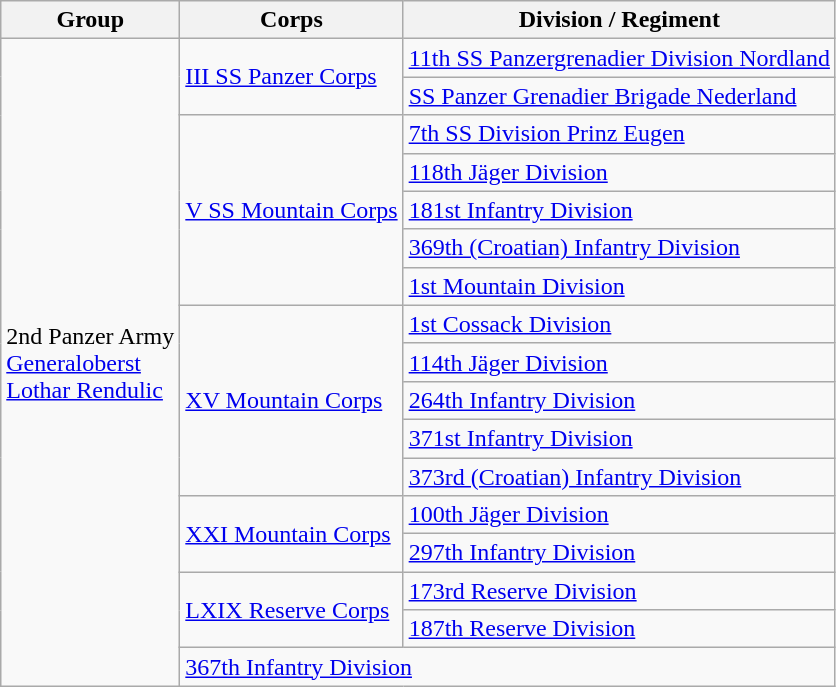<table class="wikitable" style=text-align: center;>
<tr>
<th>Group</th>
<th>Corps</th>
<th>Division / Regiment</th>
</tr>
<tr>
<td ROWSPAN=17>2nd Panzer Army <br><a href='#'>Generaloberst</a><br><a href='#'>Lothar Rendulic</a></td>
<td ROWSPAN=2><a href='#'>III SS Panzer Corps</a></td>
<td><a href='#'>11th SS Panzergrenadier Division Nordland</a></td>
</tr>
<tr>
<td><a href='#'>SS Panzer Grenadier Brigade Nederland</a></td>
</tr>
<tr>
<td ROWSPAN=5><a href='#'>V SS Mountain Corps</a></td>
<td><a href='#'>7th SS Division Prinz Eugen</a></td>
</tr>
<tr>
<td><a href='#'>118th Jäger Division</a></td>
</tr>
<tr>
<td><a href='#'>181st Infantry Division</a></td>
</tr>
<tr>
<td><a href='#'>369th (Croatian) Infantry Division</a></td>
</tr>
<tr>
<td><a href='#'>1st Mountain Division</a></td>
</tr>
<tr>
<td ROWSPAN=5><a href='#'>XV Mountain Corps</a></td>
<td><a href='#'>1st Cossack Division</a></td>
</tr>
<tr>
<td><a href='#'>114th Jäger Division</a></td>
</tr>
<tr>
<td><a href='#'>264th Infantry Division</a></td>
</tr>
<tr>
<td><a href='#'>371st Infantry Division</a></td>
</tr>
<tr>
<td><a href='#'>373rd (Croatian) Infantry Division</a></td>
</tr>
<tr>
<td ROWSPAN=2><a href='#'>XXI Mountain Corps</a></td>
<td><a href='#'>100th Jäger Division</a></td>
</tr>
<tr>
<td><a href='#'>297th Infantry Division</a></td>
</tr>
<tr>
<td ROWSPAN=2><a href='#'>LXIX Reserve Corps</a></td>
<td><a href='#'>173rd Reserve Division</a></td>
</tr>
<tr>
<td><a href='#'>187th Reserve Division</a></td>
</tr>
<tr>
<td COLSPAN=2><a href='#'>367th Infantry Division</a></td>
</tr>
</table>
